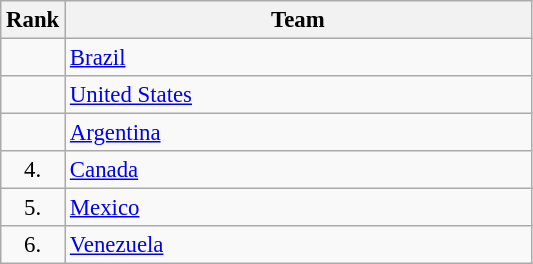<table class="wikitable" style="font-size:95%">
<tr>
<th>Rank</th>
<th align="left" style="width: 20em">Team</th>
</tr>
<tr>
<td align="center"></td>
<td> <a href='#'>Brazil</a></td>
</tr>
<tr>
<td align="center"></td>
<td> <a href='#'>United States</a></td>
</tr>
<tr>
<td align="center"></td>
<td> <a href='#'>Argentina</a></td>
</tr>
<tr>
<td rowspan=1 align="center">4.</td>
<td> <a href='#'>Canada</a></td>
</tr>
<tr>
<td rowspan=1 align="center">5.</td>
<td> <a href='#'>Mexico</a></td>
</tr>
<tr>
<td rowspan=1 align="center">6.</td>
<td> <a href='#'>Venezuela</a></td>
</tr>
</table>
